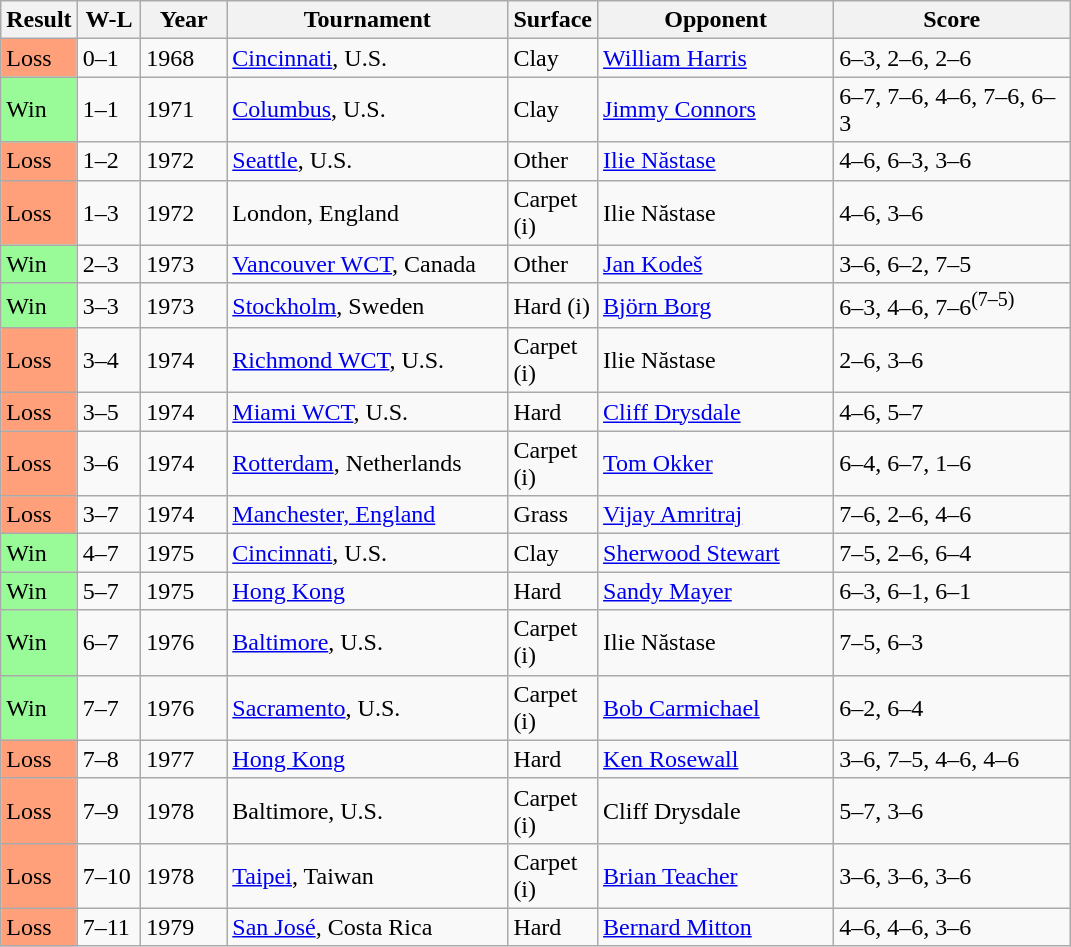<table class="sortable wikitable">
<tr>
<th>Result</th>
<th style="width:35px" class="unsortable">W-L</th>
<th style="width:50px">Year</th>
<th style="width:180px">Tournament</th>
<th style="width:50px">Surface</th>
<th style="width:150px">Opponent</th>
<th style="width:150px" class="unsortable">Score</th>
</tr>
<tr>
<td style="background:#ffa07a;">Loss</td>
<td>0–1</td>
<td>1968</td>
<td><a href='#'>Cincinnati</a>, U.S.</td>
<td>Clay</td>
<td> <a href='#'>William Harris</a></td>
<td>6–3, 2–6, 2–6</td>
</tr>
<tr>
<td style="background:#98fb98;">Win</td>
<td>1–1</td>
<td>1971</td>
<td><a href='#'>Columbus</a>, U.S.</td>
<td>Clay</td>
<td> <a href='#'>Jimmy Connors</a></td>
<td>6–7, 7–6, 4–6, 7–6, 6–3</td>
</tr>
<tr>
<td style="background:#ffa07a;">Loss</td>
<td>1–2</td>
<td>1972</td>
<td><a href='#'>Seattle</a>, U.S.</td>
<td>Other</td>
<td> <a href='#'>Ilie Năstase</a></td>
<td>4–6, 6–3, 3–6</td>
</tr>
<tr>
<td style="background:#ffa07a;">Loss</td>
<td>1–3</td>
<td>1972</td>
<td>London, England</td>
<td>Carpet (i)</td>
<td> Ilie Năstase</td>
<td>4–6, 3–6</td>
</tr>
<tr>
<td style="background:#98fb98;">Win</td>
<td>2–3</td>
<td>1973</td>
<td><a href='#'>Vancouver WCT</a>, Canada</td>
<td>Other</td>
<td> <a href='#'>Jan Kodeš</a></td>
<td>3–6, 6–2, 7–5</td>
</tr>
<tr>
<td style="background:#98fb98;">Win</td>
<td>3–3</td>
<td>1973</td>
<td><a href='#'>Stockholm</a>, Sweden</td>
<td>Hard (i)</td>
<td> <a href='#'>Björn Borg</a></td>
<td>6–3, 4–6, 7–6<sup>(7–5)</sup></td>
</tr>
<tr>
<td style="background:#ffa07a;">Loss</td>
<td>3–4</td>
<td>1974</td>
<td><a href='#'>Richmond WCT</a>, U.S.</td>
<td>Carpet (i)</td>
<td> Ilie Năstase</td>
<td>2–6, 3–6</td>
</tr>
<tr>
<td style="background:#ffa07a;">Loss</td>
<td>3–5</td>
<td>1974</td>
<td><a href='#'>Miami WCT</a>, U.S.</td>
<td>Hard</td>
<td> <a href='#'>Cliff Drysdale</a></td>
<td>4–6, 5–7</td>
</tr>
<tr>
<td style="background:#ffa07a;">Loss</td>
<td>3–6</td>
<td>1974</td>
<td><a href='#'>Rotterdam</a>, Netherlands</td>
<td>Carpet (i)</td>
<td> <a href='#'>Tom Okker</a></td>
<td>6–4, 6–7, 1–6</td>
</tr>
<tr>
<td style="background:#ffa07a;">Loss</td>
<td>3–7</td>
<td>1974</td>
<td><a href='#'>Manchester, England</a></td>
<td>Grass</td>
<td> <a href='#'>Vijay Amritraj</a></td>
<td>7–6, 2–6, 4–6</td>
</tr>
<tr>
<td style="background:#98fb98;">Win</td>
<td>4–7</td>
<td>1975</td>
<td><a href='#'>Cincinnati</a>, U.S.</td>
<td>Clay</td>
<td> <a href='#'>Sherwood Stewart</a></td>
<td>7–5, 2–6, 6–4</td>
</tr>
<tr>
<td style="background:#98fb98;">Win</td>
<td>5–7</td>
<td>1975</td>
<td><a href='#'>Hong Kong</a></td>
<td>Hard</td>
<td> <a href='#'>Sandy Mayer</a></td>
<td>6–3, 6–1, 6–1</td>
</tr>
<tr>
<td style="background:#98fb98;">Win</td>
<td>6–7</td>
<td>1976</td>
<td><a href='#'>Baltimore</a>, U.S.</td>
<td>Carpet (i)</td>
<td> Ilie Năstase</td>
<td>7–5, 6–3</td>
</tr>
<tr>
<td style="background:#98fb98;">Win</td>
<td>7–7</td>
<td>1976</td>
<td><a href='#'>Sacramento</a>, U.S.</td>
<td>Carpet (i)</td>
<td> <a href='#'>Bob Carmichael</a></td>
<td>6–2, 6–4</td>
</tr>
<tr>
<td style="background:#ffa07a;">Loss</td>
<td>7–8</td>
<td>1977</td>
<td><a href='#'>Hong Kong</a></td>
<td>Hard</td>
<td> <a href='#'>Ken Rosewall</a></td>
<td>3–6, 7–5, 4–6, 4–6</td>
</tr>
<tr>
<td style="background:#ffa07a;">Loss</td>
<td>7–9</td>
<td>1978</td>
<td>Baltimore, U.S.</td>
<td>Carpet (i)</td>
<td> Cliff Drysdale</td>
<td>5–7, 3–6</td>
</tr>
<tr>
<td style="background:#ffa07a;">Loss</td>
<td>7–10</td>
<td>1978</td>
<td><a href='#'>Taipei</a>, Taiwan</td>
<td>Carpet (i)</td>
<td> <a href='#'>Brian Teacher</a></td>
<td>3–6, 3–6, 3–6</td>
</tr>
<tr>
<td style="background:#ffa07a;">Loss</td>
<td>7–11</td>
<td>1979</td>
<td><a href='#'>San José</a>, Costa Rica</td>
<td>Hard</td>
<td> <a href='#'>Bernard Mitton</a></td>
<td>4–6, 4–6, 3–6</td>
</tr>
</table>
